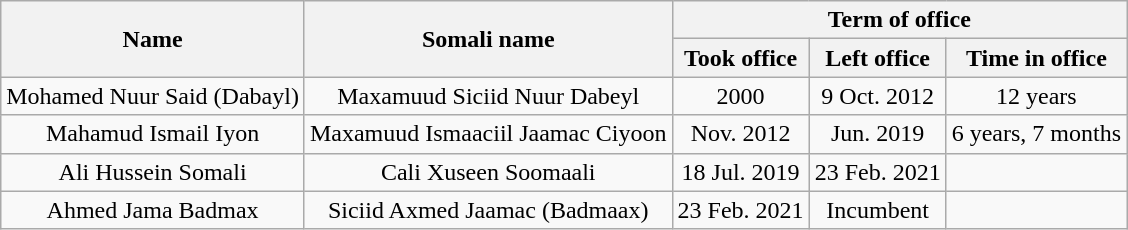<table class="wikitable" style="text-align:center">
<tr>
<th rowspan="2">Name</th>
<th rowspan="2">Somali name</th>
<th colspan="3">Term of office</th>
</tr>
<tr>
<th>Took office</th>
<th>Left office</th>
<th>Time in office</th>
</tr>
<tr>
<td>Mohamed Nuur Said (Dabayl)</td>
<td>Maxamuud Siciid Nuur Dabeyl</td>
<td>2000</td>
<td>9 Oct. 2012</td>
<td>12 years</td>
</tr>
<tr>
<td>Mahamud Ismail Iyon</td>
<td>Maxamuud Ismaaciil Jaamac Ciyoon</td>
<td>Nov. 2012</td>
<td>Jun. 2019</td>
<td>6 years, 7 months</td>
</tr>
<tr>
<td>Ali Hussein Somali</td>
<td>Cali Xuseen Soomaali</td>
<td>18 Jul. 2019</td>
<td>23 Feb. 2021</td>
<td></td>
</tr>
<tr>
<td>Ahmed Jama Badmax</td>
<td>Siciid Axmed Jaamac (Badmaax)</td>
<td>23 Feb. 2021</td>
<td>Incumbent</td>
<td></td>
</tr>
</table>
